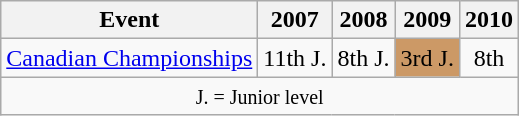<table class="wikitable" style="text-align:center">
<tr>
<th>Event</th>
<th>2007</th>
<th>2008</th>
<th>2009</th>
<th>2010</th>
</tr>
<tr>
<td align=left><a href='#'>Canadian Championships</a></td>
<td>11th J.</td>
<td>8th J.</td>
<td bgcolor=cc9966>3rd J.</td>
<td>8th</td>
</tr>
<tr>
<td colspan=5 align=center><small> J. = Junior level </small></td>
</tr>
</table>
